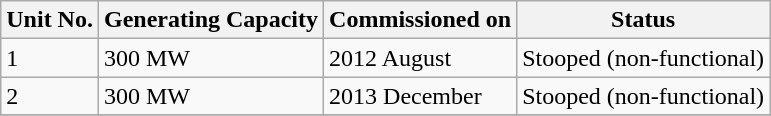<table class="sortable wikitable">
<tr>
<th>Unit No.</th>
<th>Generating Capacity</th>
<th>Commissioned on</th>
<th>Status</th>
</tr>
<tr>
<td>1</td>
<td>300 MW</td>
<td>2012 August</td>
<td>Stooped (non-functional)</td>
</tr>
<tr>
<td>2</td>
<td>300 MW</td>
<td>2013 December</td>
<td>Stooped (non-functional)</td>
</tr>
<tr>
</tr>
</table>
